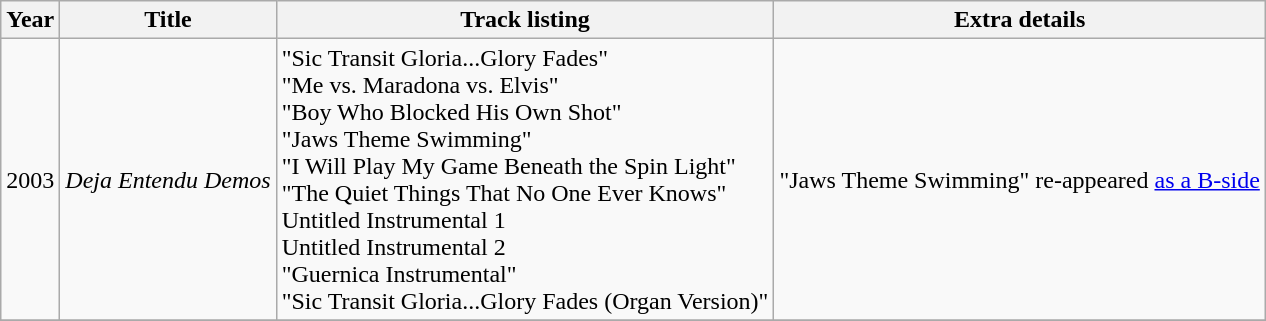<table class="wikitable">
<tr>
<th>Year</th>
<th>Title</th>
<th>Track listing</th>
<th>Extra details</th>
</tr>
<tr>
<td>2003</td>
<td><em>Deja Entendu Demos</em></td>
<td>"Sic Transit Gloria...Glory Fades"<br>"Me vs. Maradona vs. Elvis"<br>"Boy Who Blocked His Own Shot"<br>"Jaws Theme Swimming"<br>"I Will Play My Game Beneath the Spin Light"<br>"The Quiet Things That No One Ever Knows"<br>Untitled Instrumental 1<br>Untitled Instrumental 2<br>"Guernica Instrumental"<br>"Sic Transit Gloria...Glory Fades (Organ Version)"</td>
<td>"Jaws Theme Swimming" re-appeared <a href='#'>as a B-side</a></td>
</tr>
<tr>
</tr>
</table>
